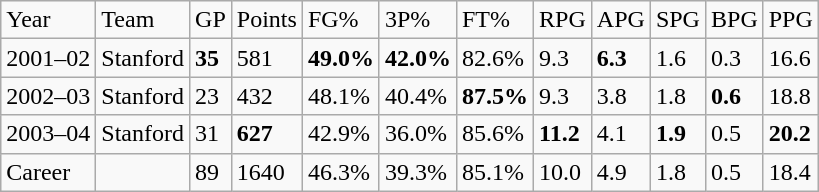<table class="wikitable">
<tr>
<td>Year</td>
<td>Team</td>
<td>GP</td>
<td>Points</td>
<td>FG%</td>
<td>3P%</td>
<td>FT%</td>
<td>RPG</td>
<td>APG</td>
<td>SPG</td>
<td>BPG</td>
<td>PPG</td>
</tr>
<tr>
<td>2001–02</td>
<td>Stanford</td>
<td><strong>35</strong></td>
<td>581</td>
<td><strong>49.0%</strong></td>
<td><strong>42.0%</strong></td>
<td>82.6%</td>
<td>9.3</td>
<td><strong>6.3</strong></td>
<td>1.6</td>
<td>0.3</td>
<td>16.6</td>
</tr>
<tr>
<td>2002–03</td>
<td>Stanford</td>
<td>23</td>
<td>432</td>
<td>48.1%</td>
<td>40.4%</td>
<td><strong>87.5%</strong></td>
<td>9.3</td>
<td>3.8</td>
<td>1.8</td>
<td><strong>0.6</strong></td>
<td>18.8</td>
</tr>
<tr>
<td>2003–04</td>
<td>Stanford</td>
<td>31</td>
<td><strong>627</strong></td>
<td>42.9%</td>
<td>36.0%</td>
<td>85.6%</td>
<td><strong>11.2</strong></td>
<td>4.1</td>
<td><strong>1.9</strong></td>
<td>0.5</td>
<td><strong>20.2</strong></td>
</tr>
<tr>
<td>Career</td>
<td></td>
<td>89</td>
<td>1640</td>
<td>46.3%</td>
<td>39.3%</td>
<td>85.1%</td>
<td>10.0</td>
<td>4.9</td>
<td>1.8</td>
<td>0.5</td>
<td>18.4</td>
</tr>
</table>
